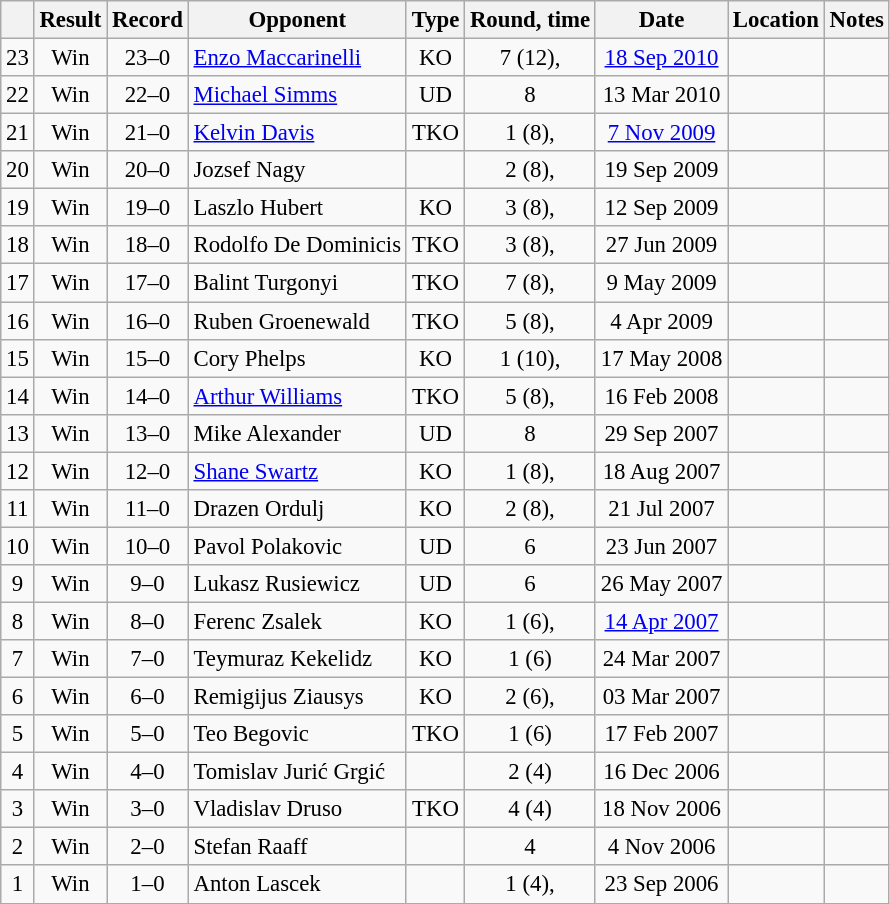<table class="wikitable" style="text-align:center; font-size:95%">
<tr>
<th></th>
<th>Result</th>
<th>Record</th>
<th>Opponent</th>
<th>Type</th>
<th>Round, time</th>
<th>Date</th>
<th>Location</th>
<th>Notes</th>
</tr>
<tr>
<td>23</td>
<td>Win</td>
<td>23–0</td>
<td style="text-align:left;"> <a href='#'>Enzo Maccarinelli</a></td>
<td>KO</td>
<td>7 (12), </td>
<td><a href='#'>18 Sep 2010</a></td>
<td style="text-align:left;"> </td>
<td style="text-align:left;"></td>
</tr>
<tr>
<td>22</td>
<td>Win</td>
<td>22–0</td>
<td style="text-align:left;"> <a href='#'>Michael Simms</a></td>
<td>UD</td>
<td>8</td>
<td>13 Mar 2010</td>
<td style="text-align:left;"> </td>
<td></td>
</tr>
<tr>
<td>21</td>
<td>Win</td>
<td>21–0</td>
<td style="text-align:left;"> <a href='#'>Kelvin Davis</a></td>
<td>TKO</td>
<td>1 (8), </td>
<td><a href='#'>7 Nov 2009</a></td>
<td style="text-align:left;"> </td>
<td></td>
</tr>
<tr>
<td>20</td>
<td>Win</td>
<td>20–0</td>
<td style="text-align:left;"> Jozsef Nagy</td>
<td></td>
<td>2 (8), </td>
<td>19 Sep 2009</td>
<td style="text-align:left;"> </td>
<td></td>
</tr>
<tr>
<td>19</td>
<td>Win</td>
<td>19–0</td>
<td style="text-align:left;"> Laszlo Hubert</td>
<td>KO</td>
<td>3 (8), </td>
<td>12 Sep 2009</td>
<td style="text-align:left;"> </td>
<td></td>
</tr>
<tr>
<td>18</td>
<td>Win</td>
<td>18–0</td>
<td style="text-align:left;"> Rodolfo De Dominicis</td>
<td>TKO</td>
<td>3 (8), </td>
<td>27 Jun 2009</td>
<td style="text-align:left;"> </td>
<td></td>
</tr>
<tr>
<td>17</td>
<td>Win</td>
<td>17–0</td>
<td style="text-align:left;"> Balint Turgonyi</td>
<td>TKO</td>
<td>7 (8), </td>
<td>9 May 2009</td>
<td style="text-align:left;"> </td>
<td></td>
</tr>
<tr>
<td>16</td>
<td>Win</td>
<td>16–0</td>
<td style="text-align:left;"> Ruben Groenewald</td>
<td>TKO</td>
<td>5 (8), </td>
<td>4 Apr 2009</td>
<td style="text-align:left;"> </td>
<td></td>
</tr>
<tr>
<td>15</td>
<td>Win</td>
<td>15–0</td>
<td style="text-align:left;"> Cory Phelps</td>
<td>KO</td>
<td>1 (10), </td>
<td>17 May 2008</td>
<td style="text-align:left;"> </td>
<td style="text-align:left;"></td>
</tr>
<tr>
<td>14</td>
<td>Win</td>
<td>14–0</td>
<td style="text-align:left;"> <a href='#'>Arthur Williams</a></td>
<td>TKO</td>
<td>5 (8), </td>
<td>16 Feb 2008</td>
<td style="text-align:left;"> </td>
<td></td>
</tr>
<tr>
<td>13</td>
<td>Win</td>
<td>13–0</td>
<td style="text-align:left;"> Mike Alexander</td>
<td>UD</td>
<td>8</td>
<td>29 Sep 2007</td>
<td style="text-align:left;"> </td>
<td></td>
</tr>
<tr>
<td>12</td>
<td>Win</td>
<td>12–0</td>
<td style="text-align:left;"> <a href='#'>Shane Swartz</a></td>
<td>KO</td>
<td>1 (8), </td>
<td>18 Aug 2007</td>
<td style="text-align:left;"> </td>
<td></td>
</tr>
<tr>
<td>11</td>
<td>Win</td>
<td>11–0</td>
<td style="text-align:left;"> Drazen Ordulj</td>
<td>KO</td>
<td>2 (8), </td>
<td>21 Jul 2007</td>
<td style="text-align:left;"> </td>
<td></td>
</tr>
<tr>
<td>10</td>
<td>Win</td>
<td>10–0</td>
<td style="text-align:left;"> Pavol Polakovic</td>
<td>UD</td>
<td>6</td>
<td>23 Jun 2007</td>
<td style="text-align:left;"> </td>
<td></td>
</tr>
<tr>
<td>9</td>
<td>Win</td>
<td>9–0</td>
<td style="text-align:left;"> Lukasz Rusiewicz</td>
<td>UD</td>
<td>6</td>
<td>26 May 2007</td>
<td style="text-align:left;"> </td>
<td></td>
</tr>
<tr>
<td>8</td>
<td>Win</td>
<td>8–0</td>
<td style="text-align:left;"> Ferenc Zsalek</td>
<td>KO</td>
<td>1 (6), </td>
<td><a href='#'>14 Apr 2007</a></td>
<td style="text-align:left;"> </td>
<td></td>
</tr>
<tr>
<td>7</td>
<td>Win</td>
<td>7–0</td>
<td style="text-align:left;"> Teymuraz Kekelidz</td>
<td>KO</td>
<td>1 (6)</td>
<td>24 Mar 2007</td>
<td style="text-align:left;"> </td>
<td></td>
</tr>
<tr>
<td>6</td>
<td>Win</td>
<td>6–0</td>
<td style="text-align:left;"> Remigijus Ziausys</td>
<td>KO</td>
<td>2 (6), </td>
<td>03 Mar 2007</td>
<td style="text-align:left;"> </td>
<td></td>
</tr>
<tr>
<td>5</td>
<td>Win</td>
<td>5–0</td>
<td style="text-align:left;"> Teo Begovic</td>
<td>TKO</td>
<td>1 (6)</td>
<td>17 Feb 2007</td>
<td style="text-align:left;"> </td>
<td></td>
</tr>
<tr>
<td>4</td>
<td>Win</td>
<td>4–0</td>
<td style="text-align:left;"> Tomislav Jurić Grgić</td>
<td></td>
<td>2 (4)</td>
<td>16 Dec 2006</td>
<td style="text-align:left;"> </td>
<td></td>
</tr>
<tr>
<td>3</td>
<td>Win</td>
<td>3–0</td>
<td style="text-align:left;"> Vladislav Druso</td>
<td>TKO</td>
<td>4 (4)</td>
<td>18 Nov 2006</td>
<td style="text-align:left;"> </td>
<td></td>
</tr>
<tr>
<td>2</td>
<td>Win</td>
<td>2–0</td>
<td style="text-align:left;"> Stefan Raaff</td>
<td></td>
<td>4</td>
<td>4 Nov 2006</td>
<td style="text-align:left;"> </td>
<td></td>
</tr>
<tr>
<td>1</td>
<td>Win</td>
<td>1–0</td>
<td style="text-align:left;"> Anton Lascek</td>
<td></td>
<td>1 (4), </td>
<td>23 Sep 2006</td>
<td style="text-align:left;"> </td>
<td></td>
</tr>
</table>
